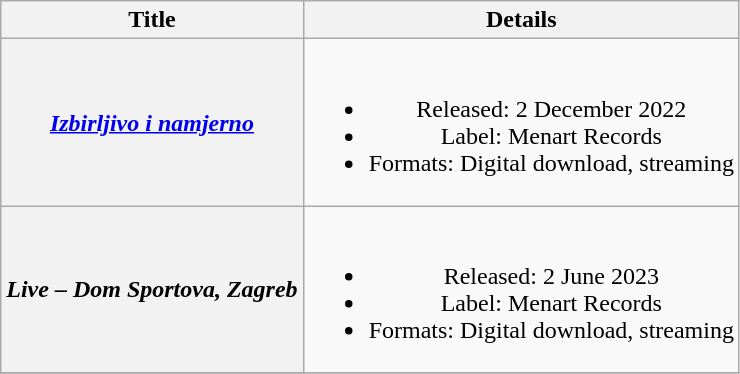<table class="wikitable plainrowheaders" style="text-align:center;">
<tr>
<th scope="col">Title</th>
<th scope="col">Details</th>
</tr>
<tr>
<th scope="row"><em><a href='#'>Izbirljivo i namjerno</a></em></th>
<td><br><ul><li>Released: 2 December 2022</li><li>Label: Menart Records</li><li>Formats: Digital download, streaming</li></ul></td>
</tr>
<tr>
<th scope="row"><em>Live – Dom Sportova, Zagreb</em></th>
<td><br><ul><li>Released: 2 June 2023</li><li>Label: Menart Records</li><li>Formats: Digital download, streaming</li></ul></td>
</tr>
<tr>
</tr>
</table>
